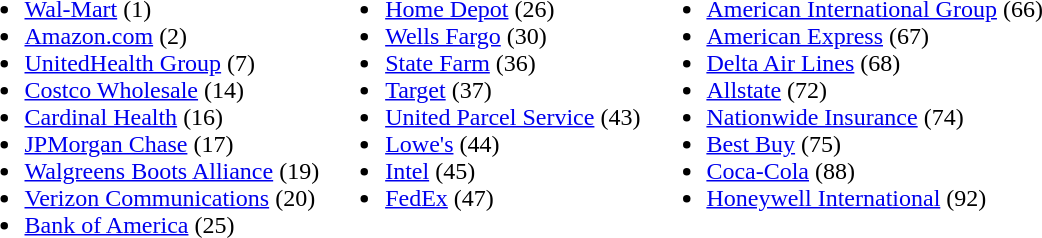<table>
<tr>
<td valign="top"><br><ul><li><a href='#'>Wal-Mart</a> (1)</li><li><a href='#'>Amazon.com</a> (2)</li><li><a href='#'>UnitedHealth Group</a> (7)</li><li><a href='#'>Costco Wholesale</a> (14)</li><li><a href='#'>Cardinal Health</a> (16)</li><li><a href='#'>JPMorgan Chase</a> (17)</li><li><a href='#'>Walgreens Boots Alliance</a> (19)</li><li><a href='#'>Verizon Communications</a> (20)</li><li><a href='#'>Bank of America</a> (25)</li></ul></td>
<td valign="top"><br><ul><li><a href='#'>Home Depot</a> (26)</li><li><a href='#'>Wells Fargo</a> (30)</li><li><a href='#'>State Farm</a> (36)</li><li><a href='#'>Target</a> (37)</li><li><a href='#'>United Parcel Service</a> (43)</li><li><a href='#'>Lowe's</a> (44)</li><li><a href='#'>Intel</a> (45)</li><li><a href='#'>FedEx</a> (47)</li></ul></td>
<td valign="top"><br><ul><li><a href='#'>American International Group</a> (66)</li><li><a href='#'>American Express</a> (67)</li><li><a href='#'>Delta Air Lines</a> (68)</li><li><a href='#'>Allstate</a> (72)</li><li><a href='#'>Nationwide Insurance</a> (74)</li><li><a href='#'>Best Buy</a> (75)</li><li><a href='#'>Coca-Cola</a> (88)</li><li><a href='#'>Honeywell International</a> (92)</li></ul></td>
</tr>
</table>
